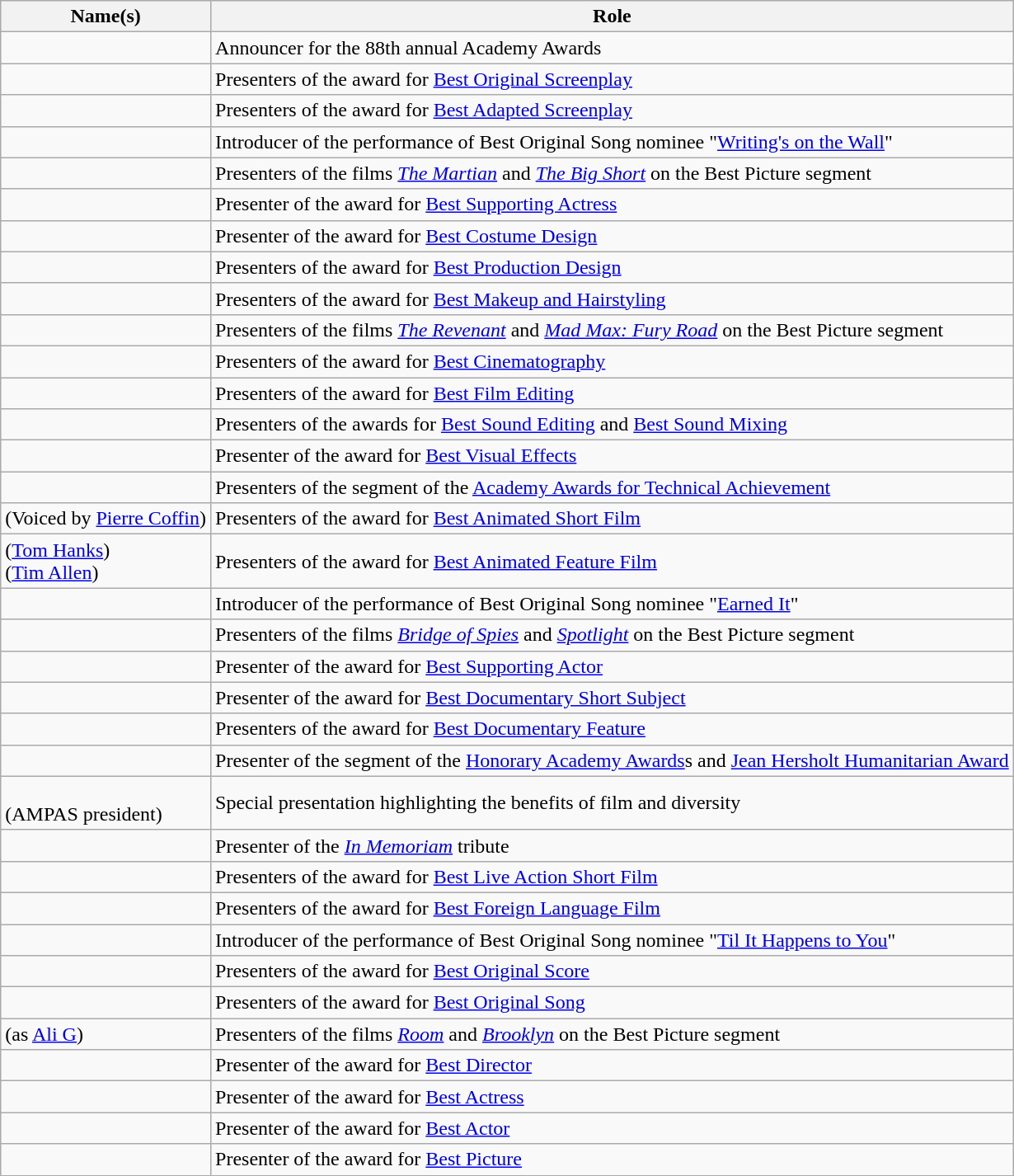<table class="wikitable sortable">
<tr>
<th>Name(s)</th>
<th>Role</th>
</tr>
<tr>
<td></td>
<td>Announcer for the 88th annual Academy Awards</td>
</tr>
<tr>
<td><br></td>
<td>Presenters of the award for <a href='#'>Best Original Screenplay</a></td>
</tr>
<tr>
<td><br></td>
<td>Presenters of the award for <a href='#'>Best Adapted Screenplay</a></td>
</tr>
<tr>
<td></td>
<td>Introducer of the performance of Best Original Song nominee "<a href='#'>Writing's on the Wall</a>"</td>
</tr>
<tr>
<td><br></td>
<td>Presenters of the films <em><a href='#'>The Martian</a></em> and <em><a href='#'>The Big Short</a></em> on the Best Picture segment</td>
</tr>
<tr>
<td></td>
<td>Presenter of the award for <a href='#'>Best Supporting Actress</a></td>
</tr>
<tr>
<td></td>
<td>Presenter of the award for <a href='#'>Best Costume Design</a></td>
</tr>
<tr>
<td><br></td>
<td>Presenters of the award for <a href='#'>Best Production Design</a></td>
</tr>
<tr>
<td><br></td>
<td>Presenters of the award for <a href='#'>Best Makeup and Hairstyling</a></td>
</tr>
<tr>
<td><br></td>
<td>Presenters of the films <em><a href='#'>The Revenant</a></em> and <em><a href='#'>Mad Max: Fury Road</a></em> on the Best Picture segment</td>
</tr>
<tr>
<td><br></td>
<td>Presenters of the award for <a href='#'>Best Cinematography</a></td>
</tr>
<tr>
<td><br></td>
<td>Presenters of the award for <a href='#'>Best Film Editing</a></td>
</tr>
<tr>
<td><br></td>
<td>Presenters of the awards for <a href='#'>Best Sound Editing</a> and <a href='#'>Best Sound Mixing</a></td>
</tr>
<tr>
<td></td>
<td>Presenter of the award for <a href='#'>Best Visual Effects</a></td>
</tr>
<tr>
<td><br></td>
<td>Presenters of the segment of the <a href='#'>Academy Awards for Technical Achievement</a></td>
</tr>
<tr>
<td> (Voiced by <a href='#'>Pierre Coffin</a>)</td>
<td>Presenters of the award for <a href='#'>Best Animated Short Film</a></td>
</tr>
<tr>
<td> (<a href='#'>Tom Hanks</a>)<br> (<a href='#'>Tim Allen</a>)</td>
<td>Presenters of the award for <a href='#'>Best Animated Feature Film</a></td>
</tr>
<tr>
<td></td>
<td>Introducer of the performance of Best Original Song nominee "<a href='#'>Earned It</a>"</td>
</tr>
<tr>
<td><br></td>
<td>Presenters of the films <em><a href='#'>Bridge of Spies</a></em> and <em><a href='#'>Spotlight</a></em> on the Best Picture segment</td>
</tr>
<tr>
<td></td>
<td>Presenter of the award for <a href='#'>Best Supporting Actor</a></td>
</tr>
<tr>
<td></td>
<td>Presenter of the award for <a href='#'>Best Documentary Short Subject</a></td>
</tr>
<tr>
<td><br></td>
<td>Presenters of the award for <a href='#'>Best Documentary Feature</a></td>
</tr>
<tr>
<td></td>
<td>Presenter of the segment of the <a href='#'>Honorary Academy Awards</a>s and <a href='#'>Jean Hersholt Humanitarian Award</a></td>
</tr>
<tr>
<td><br>(AMPAS president)</td>
<td>Special presentation highlighting the benefits of film and diversity</td>
</tr>
<tr>
<td></td>
<td>Presenter of the <em><a href='#'>In Memoriam</a></em> tribute</td>
</tr>
<tr>
<td><br></td>
<td>Presenters of the award for <a href='#'>Best Live Action Short Film</a></td>
</tr>
<tr>
<td><br></td>
<td>Presenters of the award for <a href='#'>Best Foreign Language Film</a></td>
</tr>
<tr>
<td></td>
<td>Introducer of the performance of Best Original Song nominee "<a href='#'>Til It Happens to You</a>"</td>
</tr>
<tr>
<td><br></td>
<td>Presenters of the award for <a href='#'>Best Original Score</a></td>
</tr>
<tr>
<td><br></td>
<td>Presenters of the award for <a href='#'>Best Original Song</a></td>
</tr>
<tr>
<td> (as <a href='#'>Ali G</a>)<br></td>
<td>Presenters of the films <em><a href='#'>Room</a></em> and <em><a href='#'>Brooklyn</a></em> on the Best Picture segment</td>
</tr>
<tr>
<td></td>
<td>Presenter of the award for <a href='#'>Best Director</a></td>
</tr>
<tr>
<td></td>
<td>Presenter of the award for <a href='#'>Best Actress</a></td>
</tr>
<tr>
<td></td>
<td>Presenter of the award for <a href='#'>Best Actor</a></td>
</tr>
<tr>
<td></td>
<td>Presenter of the award for <a href='#'>Best Picture</a></td>
</tr>
</table>
